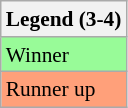<table class="wikitable"  style="font-size:89%;">
<tr>
<th>Legend (3-4)</th>
</tr>
<tr bgcolor=#98fb98>
<td>Winner</td>
</tr>
<tr bgcolor=#ffa07a>
<td>Runner up</td>
</tr>
</table>
